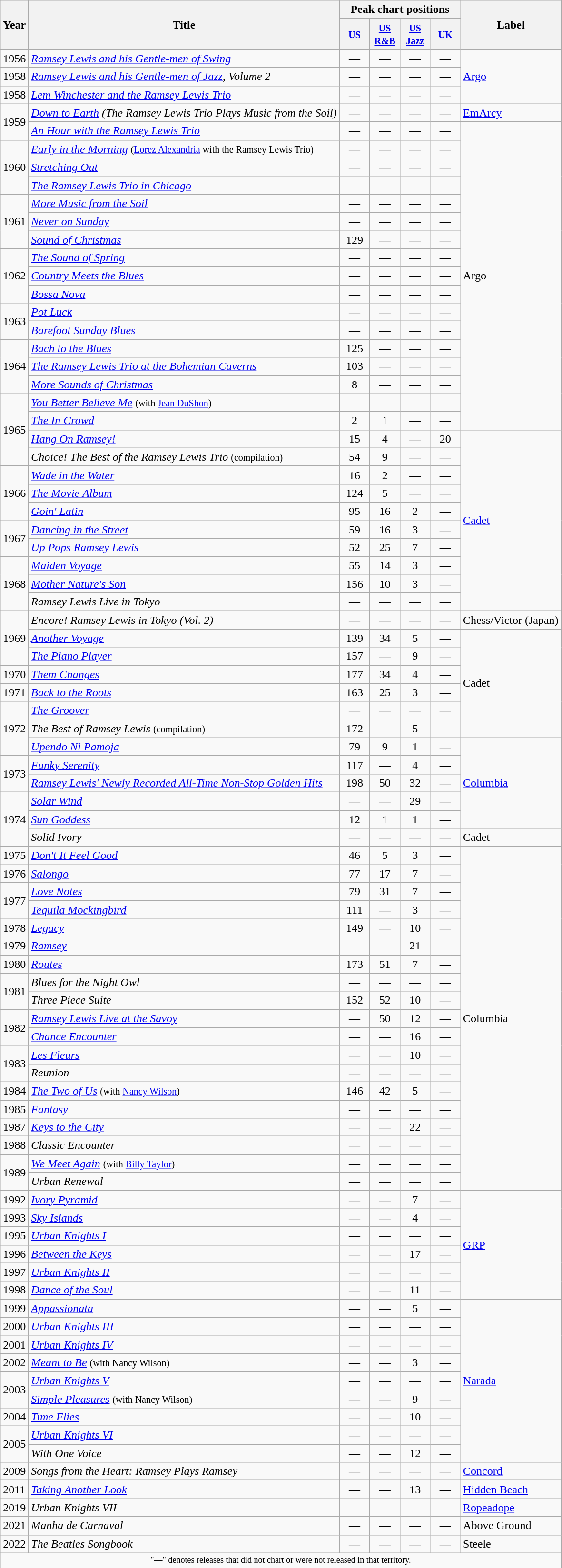<table class="wikitable">
<tr>
<th scope="col" rowspan="2">Year</th>
<th scope="col" rowspan="2">Title</th>
<th scope="col" colspan="4">Peak chart positions</th>
<th scope="col" rowspan="2">Label</th>
</tr>
<tr>
<th style="width:35px;"><small><a href='#'>US</a></small><br></th>
<th style="width:35px;"><small><a href='#'>US R&B</a></small><br></th>
<th style="width:35px;"><small><a href='#'>US Jazz</a></small><br></th>
<th style="width:35px;"><small><a href='#'>UK</a></small><br></th>
</tr>
<tr>
<td>1956</td>
<td><em><a href='#'>Ramsey Lewis and his Gentle-men of Swing</a></em></td>
<td align=center>―</td>
<td align=center>―</td>
<td align=center>―</td>
<td align=center>―</td>
<td rowspan="3"><a href='#'>Argo</a></td>
</tr>
<tr>
<td>1958</td>
<td><em><a href='#'>Ramsey Lewis and his Gentle-men of Jazz</a>, Volume 2</em></td>
<td align=center>―</td>
<td align=center>―</td>
<td align=center>―</td>
<td align=center>―</td>
</tr>
<tr>
<td>1958</td>
<td><em><a href='#'>Lem Winchester and the Ramsey Lewis Trio</a></em></td>
<td align=center>―</td>
<td align=center>―</td>
<td align=center>―</td>
<td align=center>―</td>
</tr>
<tr>
<td rowspan="2">1959</td>
<td><em><a href='#'>Down to Earth</a> (The Ramsey Lewis Trio Plays Music from the Soil)</em></td>
<td align=center>―</td>
<td align=center>―</td>
<td align=center>―</td>
<td align=center>―</td>
<td><a href='#'>EmArcy</a></td>
</tr>
<tr>
<td><em><a href='#'>An Hour with the Ramsey Lewis Trio</a></em></td>
<td align=center>―</td>
<td align=center>―</td>
<td align=center>―</td>
<td align=center>―</td>
<td rowspan="17">Argo</td>
</tr>
<tr>
<td rowspan="3">1960</td>
<td><em><a href='#'>Early in the Morning</a></em> <small>(<a href='#'>Lorez Alexandria</a> with the Ramsey Lewis Trio)</small></td>
<td align=center>―</td>
<td align=center>―</td>
<td align=center>―</td>
<td align=center>―</td>
</tr>
<tr>
<td><em><a href='#'>Stretching Out</a></em></td>
<td align=center>―</td>
<td align=center>―</td>
<td align=center>―</td>
<td align=center>―</td>
</tr>
<tr>
<td><em><a href='#'>The Ramsey Lewis Trio in Chicago</a></em></td>
<td align=center>―</td>
<td align=center>―</td>
<td align=center>―</td>
<td align=center>―</td>
</tr>
<tr>
<td rowspan="3">1961</td>
<td><em><a href='#'>More Music from the Soil</a></em></td>
<td align=center>―</td>
<td align=center>―</td>
<td align=center>―</td>
<td align=center>―</td>
</tr>
<tr>
<td><em><a href='#'>Never on Sunday</a></em></td>
<td align=center>―</td>
<td align=center>―</td>
<td align=center>―</td>
<td align=center>―</td>
</tr>
<tr>
<td><em><a href='#'>Sound of Christmas</a></em></td>
<td align=center>129</td>
<td align=center>―</td>
<td align=center>―</td>
<td align=center>―</td>
</tr>
<tr>
<td rowspan="3">1962</td>
<td><em><a href='#'>The Sound of Spring</a></em></td>
<td align=center>―</td>
<td align=center>―</td>
<td align=center>―</td>
<td align=center>―</td>
</tr>
<tr>
<td><em><a href='#'>Country Meets the Blues</a></em></td>
<td align=center>―</td>
<td align=center>―</td>
<td align=center>―</td>
<td align=center>―</td>
</tr>
<tr>
<td><em><a href='#'>Bossa Nova</a></em></td>
<td align=center>―</td>
<td align=center>―</td>
<td align=center>―</td>
<td align=center>―</td>
</tr>
<tr>
<td rowspan="2">1963</td>
<td><em><a href='#'>Pot Luck</a></em></td>
<td align=center>―</td>
<td align=center>―</td>
<td align=center>―</td>
<td align=center>―</td>
</tr>
<tr>
<td><em><a href='#'>Barefoot Sunday Blues</a></em></td>
<td align=center>―</td>
<td align=center>―</td>
<td align=center>―</td>
<td align=center>―</td>
</tr>
<tr>
<td rowspan="3">1964</td>
<td><em><a href='#'>Bach to the Blues</a></em></td>
<td align=center>125</td>
<td align=center>―</td>
<td align=center>―</td>
<td align=center>―</td>
</tr>
<tr>
<td><em><a href='#'>The Ramsey Lewis Trio at the Bohemian Caverns</a></em></td>
<td align=center>103</td>
<td align=center>―</td>
<td align=center>―</td>
<td align=center>―</td>
</tr>
<tr>
<td><em><a href='#'>More Sounds of Christmas</a></em></td>
<td align=center>8</td>
<td align=center>―</td>
<td align=center>―</td>
<td align=center>―</td>
</tr>
<tr>
<td rowspan="4">1965</td>
<td><em><a href='#'>You Better Believe Me</a></em> <small>(with <a href='#'>Jean DuShon</a>)</small></td>
<td align=center>―</td>
<td align=center>―</td>
<td align=center>―</td>
<td align=center>―</td>
</tr>
<tr>
<td><em><a href='#'>The In Crowd</a></em></td>
<td align=center>2</td>
<td align=center>1</td>
<td align=center>―</td>
<td align=center>―</td>
</tr>
<tr>
<td><em><a href='#'>Hang On Ramsey!</a></em></td>
<td align=center>15</td>
<td align=center>4</td>
<td align=center>―</td>
<td align=center>20</td>
<td rowspan="10"><a href='#'>Cadet</a></td>
</tr>
<tr>
<td><em>Choice! The Best of the Ramsey Lewis Trio</em> <small>(compilation)</small></td>
<td align=center>54</td>
<td align=center>9</td>
<td align=center>―</td>
<td align=center>―</td>
</tr>
<tr>
<td rowspan="3">1966</td>
<td><em><a href='#'>Wade in the Water</a></em></td>
<td align=center>16</td>
<td align=center>2</td>
<td align=center>―</td>
<td align=center>―</td>
</tr>
<tr>
<td><em><a href='#'>The Movie Album</a></em></td>
<td align=center>124</td>
<td align=center>5</td>
<td align=center>―</td>
<td align=center>―</td>
</tr>
<tr>
<td><em><a href='#'>Goin' Latin</a></em></td>
<td align=center>95</td>
<td align=center>16</td>
<td align=center>2</td>
<td align=center>―</td>
</tr>
<tr>
<td rowspan="2">1967</td>
<td><em><a href='#'>Dancing in the Street</a></em></td>
<td align=center>59</td>
<td align=center>16</td>
<td align=center>3</td>
<td align=center>―</td>
</tr>
<tr>
<td><em><a href='#'>Up Pops Ramsey Lewis</a></em></td>
<td align=center>52</td>
<td align=center>25</td>
<td align=center>7</td>
<td align=center>―</td>
</tr>
<tr>
<td rowspan="3">1968</td>
<td><em><a href='#'>Maiden Voyage</a></em></td>
<td align=center>55</td>
<td align=center>14</td>
<td align=center>3</td>
<td align=center>―</td>
</tr>
<tr>
<td><em><a href='#'>Mother Nature's Son</a></em></td>
<td align=center>156</td>
<td align=center>10</td>
<td align=center>3</td>
<td align=center>―</td>
</tr>
<tr>
<td><em>Ramsey Lewis Live in Tokyo</em></td>
<td align=center>―</td>
<td align=center>―</td>
<td align=center>―</td>
<td align=center>―</td>
</tr>
<tr>
<td rowspan="3">1969</td>
<td><em>Encore! Ramsey Lewis in Tokyo (Vol. 2)</em></td>
<td align=center>―</td>
<td align=center>―</td>
<td align=center>―</td>
<td align=center>―</td>
<td>Chess/Victor (Japan)</td>
</tr>
<tr>
<td><em><a href='#'>Another Voyage</a></em></td>
<td align=center>139</td>
<td align=center>34</td>
<td align=center>5</td>
<td align=center>―</td>
<td rowspan="6">Cadet</td>
</tr>
<tr>
<td><em><a href='#'>The Piano Player</a></em></td>
<td align=center>157</td>
<td align=center>―</td>
<td align=center>9</td>
<td align=center>―</td>
</tr>
<tr>
<td>1970</td>
<td><em><a href='#'>Them Changes</a></em></td>
<td align=center>177</td>
<td align=center>34</td>
<td align=center>4</td>
<td align=center>―</td>
</tr>
<tr>
<td>1971</td>
<td><em><a href='#'>Back to the Roots</a></em></td>
<td align=center>163</td>
<td align=center>25</td>
<td align=center>3</td>
<td align=center>―</td>
</tr>
<tr>
<td rowspan="3">1972</td>
<td><em><a href='#'>The Groover</a></em></td>
<td align=center>―</td>
<td align=center>―</td>
<td align=center>―</td>
<td align=center>―</td>
</tr>
<tr>
<td><em>The Best of Ramsey Lewis</em> <small>(compilation)</small></td>
<td align=center>172</td>
<td align=center>―</td>
<td align=center>5</td>
<td align=center>―</td>
</tr>
<tr>
<td><em><a href='#'>Upendo Ni Pamoja</a></em></td>
<td align=center>79</td>
<td align=center>9</td>
<td align=center>1</td>
<td align=center>―</td>
<td rowspan="5"><a href='#'>Columbia</a></td>
</tr>
<tr>
<td rowspan="2">1973</td>
<td><em><a href='#'>Funky Serenity</a></em></td>
<td align=center>117</td>
<td align=center>―</td>
<td align=center>4</td>
<td align=center>―</td>
</tr>
<tr>
<td><em><a href='#'>Ramsey Lewis' Newly Recorded All-Time Non-Stop Golden Hits</a></em></td>
<td align=center>198</td>
<td align=center>50</td>
<td align=center>32</td>
<td align=center>―</td>
</tr>
<tr>
<td rowspan="3">1974</td>
<td><em><a href='#'>Solar Wind</a></em></td>
<td align=center>―</td>
<td align=center>―</td>
<td align=center>29</td>
<td align=center>―</td>
</tr>
<tr>
<td><em><a href='#'>Sun Goddess</a></em></td>
<td align=center>12</td>
<td align=center>1</td>
<td align=center>1</td>
<td align=center>―</td>
</tr>
<tr>
<td><em>Solid Ivory</em></td>
<td align=center>―</td>
<td align=center>―</td>
<td align=center>―</td>
<td align=center>―</td>
<td>Cadet</td>
</tr>
<tr>
<td>1975</td>
<td><em><a href='#'>Don't It Feel Good</a></em></td>
<td align=center>46</td>
<td align=center>5</td>
<td align=center>3</td>
<td align=center>―</td>
<td rowspan="19">Columbia</td>
</tr>
<tr>
<td>1976</td>
<td><em><a href='#'>Salongo</a></em></td>
<td align=center>77</td>
<td align=center>17</td>
<td align=center>7</td>
<td align=center>―</td>
</tr>
<tr>
<td rowspan="2">1977</td>
<td><em><a href='#'>Love Notes</a></em></td>
<td align=center>79</td>
<td align=center>31</td>
<td align=center>7</td>
<td align=center>―</td>
</tr>
<tr>
<td><em><a href='#'>Tequila Mockingbird</a></em></td>
<td align=center>111</td>
<td align=center>―</td>
<td align=center>3</td>
<td align=center>―</td>
</tr>
<tr>
<td>1978</td>
<td><em><a href='#'>Legacy</a></em></td>
<td align=center>149</td>
<td align=center>―</td>
<td align=center>10</td>
<td align=center>―</td>
</tr>
<tr>
<td>1979</td>
<td><em><a href='#'>Ramsey</a></em></td>
<td align=center>―</td>
<td align=center>―</td>
<td align=center>21</td>
<td align=center>―</td>
</tr>
<tr>
<td>1980</td>
<td><em><a href='#'>Routes</a></em></td>
<td align=center>173</td>
<td align=center>51</td>
<td align=center>7</td>
<td align=center>―</td>
</tr>
<tr>
<td rowspan="2">1981</td>
<td><em>Blues for the Night Owl</em></td>
<td align=center>―</td>
<td align=center>―</td>
<td align=center>―</td>
<td align=center>―</td>
</tr>
<tr>
<td><em>Three Piece Suite</em></td>
<td align=center>152</td>
<td align=center>52</td>
<td align=center>10</td>
<td align=center>―</td>
</tr>
<tr>
<td rowspan="2">1982</td>
<td><em><a href='#'>Ramsey Lewis Live at the Savoy</a></em></td>
<td align=center>―</td>
<td align=center>50</td>
<td align=center>12</td>
<td align=center>―</td>
</tr>
<tr>
<td><em><a href='#'>Chance Encounter</a></em></td>
<td align=center>―</td>
<td align=center>―</td>
<td align=center>16</td>
<td align=center>―</td>
</tr>
<tr>
<td rowspan="2">1983</td>
<td><em><a href='#'>Les Fleurs</a></em></td>
<td align=center>―</td>
<td align=center>―</td>
<td align=center>10</td>
<td align=center>―</td>
</tr>
<tr>
<td><em>Reunion</em></td>
<td align=center>―</td>
<td align=center>―</td>
<td align=center>―</td>
<td align=center>―</td>
</tr>
<tr>
<td>1984</td>
<td><em><a href='#'>The Two of Us</a></em> <small>(with <a href='#'>Nancy Wilson</a>)</small></td>
<td align=center>146</td>
<td align=center>42</td>
<td align=center>5</td>
<td align=center>―</td>
</tr>
<tr>
<td>1985</td>
<td><em><a href='#'>Fantasy</a></em></td>
<td align=center>―</td>
<td align=center>―</td>
<td align=center>―</td>
<td align=center>―</td>
</tr>
<tr>
<td>1987</td>
<td><em><a href='#'>Keys to the City</a></em></td>
<td align=center>―</td>
<td align=center>―</td>
<td align=center>22</td>
<td align=center>―</td>
</tr>
<tr>
<td>1988</td>
<td><em>Classic Encounter</em></td>
<td align=center>―</td>
<td align=center>―</td>
<td align=center>―</td>
<td align=center>―</td>
</tr>
<tr>
<td rowspan="2">1989</td>
<td><em><a href='#'>We Meet Again</a></em> <small>(with <a href='#'>Billy Taylor</a>)</small></td>
<td align=center>―</td>
<td align=center>―</td>
<td align=center>―</td>
<td align=center>―</td>
</tr>
<tr>
<td><em>Urban Renewal</em></td>
<td align=center>―</td>
<td align=center>―</td>
<td align=center>―</td>
<td align=center>―</td>
</tr>
<tr>
<td>1992</td>
<td><em><a href='#'>Ivory Pyramid</a></em></td>
<td align=center>―</td>
<td align=center>―</td>
<td align=center>7</td>
<td align=center>―</td>
<td rowspan="6"><a href='#'>GRP</a></td>
</tr>
<tr>
<td>1993</td>
<td><em><a href='#'>Sky Islands</a></em></td>
<td align=center>―</td>
<td align=center>―</td>
<td align=center>4</td>
<td align=center>―</td>
</tr>
<tr>
<td>1995</td>
<td><em><a href='#'>Urban Knights I</a></em></td>
<td align=center>―</td>
<td align=center>―</td>
<td align=center>―</td>
<td align=center>―</td>
</tr>
<tr>
<td>1996</td>
<td><em><a href='#'>Between the Keys</a></em></td>
<td align=center>―</td>
<td align=center>―</td>
<td align=center>17</td>
<td align=center>―</td>
</tr>
<tr>
<td>1997</td>
<td><em><a href='#'>Urban Knights II</a></em></td>
<td align=center>―</td>
<td align=center>―</td>
<td align=center>―</td>
<td align=center>―</td>
</tr>
<tr>
<td>1998</td>
<td><em><a href='#'>Dance of the Soul</a></em></td>
<td align=center>―</td>
<td align=center>―</td>
<td align=center>11</td>
<td align=center>―</td>
</tr>
<tr>
<td>1999</td>
<td><em><a href='#'>Appassionata</a></em></td>
<td align=center>―</td>
<td align=center>―</td>
<td align=center>5</td>
<td align=center>―</td>
<td rowspan="9"><a href='#'>Narada</a></td>
</tr>
<tr>
<td>2000</td>
<td><em><a href='#'>Urban Knights III</a></em></td>
<td align=center>―</td>
<td align=center>―</td>
<td align=center>―</td>
<td align=center>―</td>
</tr>
<tr>
<td>2001</td>
<td><em><a href='#'>Urban Knights IV</a></em></td>
<td align=center>―</td>
<td align=center>―</td>
<td align=center>―</td>
<td align=center>―</td>
</tr>
<tr>
<td>2002</td>
<td><em><a href='#'>Meant to Be</a></em> <small>(with Nancy Wilson)</small></td>
<td align=center>―</td>
<td align=center>―</td>
<td align=center>3</td>
<td align=center>―</td>
</tr>
<tr>
<td rowspan="2">2003</td>
<td><em><a href='#'>Urban Knights V</a></em></td>
<td align=center>―</td>
<td align=center>―</td>
<td align=center>―</td>
<td align=center>―</td>
</tr>
<tr>
<td><em><a href='#'>Simple Pleasures</a></em> <small>(with Nancy Wilson)</small></td>
<td align=center>―</td>
<td align=center>―</td>
<td align=center>9</td>
<td align=center>―</td>
</tr>
<tr>
<td>2004</td>
<td><em><a href='#'>Time Flies</a></em></td>
<td align=center>―</td>
<td align=center>―</td>
<td align=center>10</td>
<td align=center>―</td>
</tr>
<tr>
<td rowspan="2">2005</td>
<td><em><a href='#'>Urban Knights VI</a></em></td>
<td align=center>―</td>
<td align=center>―</td>
<td align=center>―</td>
<td align=center>―</td>
</tr>
<tr>
<td><em>With One Voice</em></td>
<td align=center>―</td>
<td align=center>―</td>
<td align=center>12</td>
<td align=center>―</td>
</tr>
<tr>
<td>2009</td>
<td><em>Songs from the Heart: Ramsey Plays Ramsey</em></td>
<td align=center>―</td>
<td align=center>―</td>
<td align=center>―</td>
<td align=center>―</td>
<td><a href='#'>Concord</a></td>
</tr>
<tr>
<td>2011</td>
<td><em><a href='#'>Taking Another Look</a></em></td>
<td align=center>―</td>
<td align=center>―</td>
<td align=center>13</td>
<td align=center>―</td>
<td><a href='#'>Hidden Beach</a></td>
</tr>
<tr>
<td>2019</td>
<td><em>Urban Knights VII</em></td>
<td align=center>―</td>
<td align=center>―</td>
<td align=center>―</td>
<td align=center>―</td>
<td><a href='#'>Ropeadope</a></td>
</tr>
<tr>
<td>2021</td>
<td><em>Manha de Carnaval</em></td>
<td align=center>―</td>
<td align=center>―</td>
<td align=center>―</td>
<td align=center>―</td>
<td>Above Ground</td>
</tr>
<tr>
<td>2022</td>
<td><em>The Beatles Songbook</em></td>
<td align=center>―</td>
<td align=center>―</td>
<td align=center>―</td>
<td align=center>―</td>
<td>Steele</td>
</tr>
<tr>
<td colspan="7" style="text-align:center; font-size:9pt;">"—" denotes releases that did not chart or were not released in that territory.</td>
</tr>
</table>
